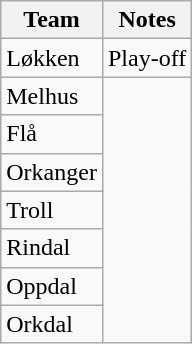<table class="wikitable">
<tr>
<th>Team</th>
<th>Notes</th>
</tr>
<tr>
<td>Løkken</td>
<td>Play-off</td>
</tr>
<tr>
<td>Melhus</td>
</tr>
<tr>
<td>Flå</td>
</tr>
<tr>
<td>Orkanger</td>
</tr>
<tr>
<td>Troll</td>
</tr>
<tr>
<td>Rindal</td>
</tr>
<tr>
<td>Oppdal</td>
</tr>
<tr>
<td>Orkdal</td>
</tr>
</table>
